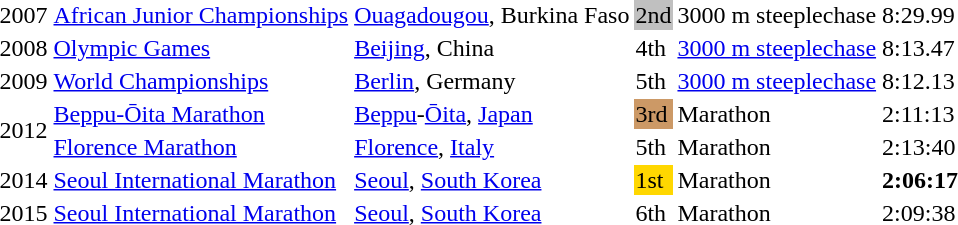<table>
<tr>
<td>2007</td>
<td><a href='#'>African Junior Championships</a></td>
<td><a href='#'>Ouagadougou</a>, Burkina Faso</td>
<td bgcolor=silver>2nd</td>
<td>3000 m steeplechase</td>
<td>8:29.99</td>
</tr>
<tr>
<td>2008</td>
<td><a href='#'>Olympic Games</a></td>
<td><a href='#'>Beijing</a>, China</td>
<td>4th</td>
<td><a href='#'>3000 m steeplechase</a></td>
<td>8:13.47</td>
</tr>
<tr>
<td>2009</td>
<td><a href='#'>World Championships</a></td>
<td><a href='#'>Berlin</a>, Germany</td>
<td>5th</td>
<td><a href='#'>3000 m steeplechase</a></td>
<td>8:12.13</td>
</tr>
<tr>
<td rowspan=2>2012</td>
<td><a href='#'>Beppu-Ōita Marathon</a></td>
<td><a href='#'>Beppu</a>-<a href='#'>Ōita</a>, <a href='#'>Japan</a></td>
<td bgcolor="cc9966">3rd</td>
<td>Marathon</td>
<td>2:11:13</td>
</tr>
<tr>
<td><a href='#'>Florence Marathon</a></td>
<td><a href='#'>Florence</a>, <a href='#'>Italy</a></td>
<td>5th</td>
<td>Marathon</td>
<td>2:13:40</td>
</tr>
<tr>
<td>2014</td>
<td><a href='#'>Seoul International Marathon</a></td>
<td><a href='#'>Seoul</a>, <a href='#'>South Korea</a></td>
<td bgcolor="gold">1st</td>
<td>Marathon</td>
<td><strong>2:06:17</strong></td>
</tr>
<tr>
<td>2015</td>
<td><a href='#'>Seoul International Marathon</a></td>
<td><a href='#'>Seoul</a>, <a href='#'>South Korea</a></td>
<td>6th</td>
<td>Marathon</td>
<td>2:09:38</td>
</tr>
</table>
